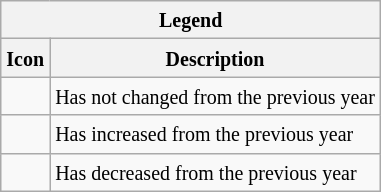<table class="wikitable">
<tr>
<th colspan="2"><small>Legend</small></th>
</tr>
<tr>
<th><small> Icon</small></th>
<th><small> Description</small></th>
</tr>
<tr>
<td></td>
<td><small>Has not changed from the previous year</small></td>
</tr>
<tr>
<td></td>
<td><small>Has increased from the previous year</small></td>
</tr>
<tr>
<td></td>
<td><small>Has decreased from the previous year</small></td>
</tr>
</table>
